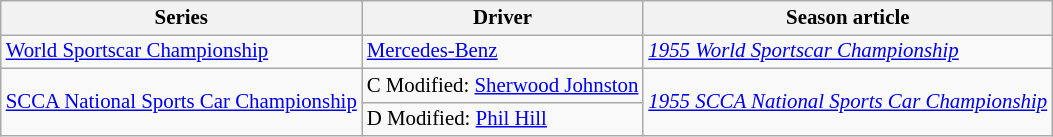<table class="wikitable" style="font-size: 87%;">
<tr>
<th>Series</th>
<th>Driver</th>
<th>Season article</th>
</tr>
<tr>
<td><a href='#'>World Sportscar Championship</a></td>
<td> <a href='#'>Mercedes-Benz</a></td>
<td><em><a href='#'>1955 World Sportscar Championship</a></em></td>
</tr>
<tr>
<td rowspan=3><a href='#'>SCCA National Sports Car Championship</a></td>
<td>C Modified:  <a href='#'>Sherwood Johnston</a></td>
<td rowspan=3><em><a href='#'>1955 SCCA National Sports Car Championship</a></em></td>
</tr>
<tr>
<td>D Modified:  <a href='#'>Phil Hill</a></td>
</tr>
</table>
